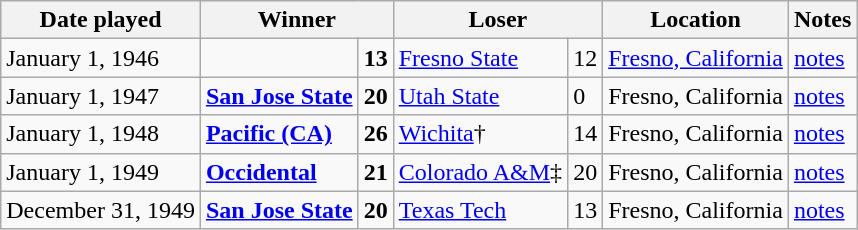<table class=wikitable>
<tr>
<th>Date played</th>
<th colspan="2">Winner</th>
<th colspan="2">Loser</th>
<th>Location</th>
<th>Notes</th>
</tr>
<tr>
<td>January 1, 1946</td>
<td><strong></strong></td>
<td><strong>13</strong></td>
<td><a href='#'>Fresno State</a></td>
<td>12</td>
<td><a href='#'>Fresno, California</a></td>
<td><a href='#'>notes</a></td>
</tr>
<tr>
<td>January 1, 1947</td>
<td><strong><a href='#'>San Jose State</a></strong></td>
<td><strong>20</strong></td>
<td><a href='#'>Utah State</a></td>
<td>0</td>
<td>Fresno, California</td>
<td><a href='#'>notes</a></td>
</tr>
<tr>
<td>January 1, 1948</td>
<td><strong><a href='#'>Pacific (CA)</a></strong></td>
<td><strong>26</strong></td>
<td><a href='#'>Wichita</a>†</td>
<td>14</td>
<td>Fresno, California</td>
<td><a href='#'>notes</a></td>
</tr>
<tr>
<td>January 1, 1949</td>
<td><strong><a href='#'>Occidental</a></strong></td>
<td><strong>21</strong></td>
<td><a href='#'>Colorado A&M</a>‡</td>
<td>20</td>
<td>Fresno, California</td>
<td><a href='#'>notes</a></td>
</tr>
<tr>
<td>December 31, 1949</td>
<td><strong><a href='#'>San Jose State</a></strong></td>
<td><strong>20</strong></td>
<td><a href='#'>Texas Tech</a></td>
<td>13</td>
<td>Fresno, California</td>
<td><a href='#'>notes</a></td>
</tr>
</table>
